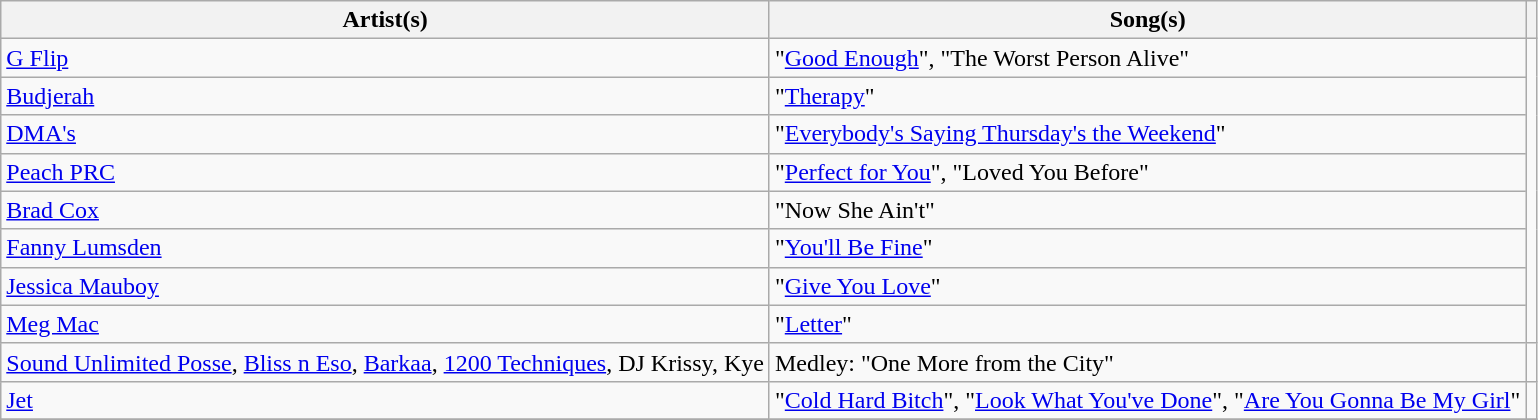<table class="wikitable plainrowheaders">
<tr>
<th scope="col">Artist(s)</th>
<th scope="col">Song(s)</th>
<th scope="col"></th>
</tr>
<tr>
<td><a href='#'>G Flip</a></td>
<td>"<a href='#'>Good Enough</a>", "The Worst Person Alive"</td>
<td rowspan="8"></td>
</tr>
<tr>
<td><a href='#'>Budjerah</a></td>
<td>"<a href='#'>Therapy</a>"</td>
</tr>
<tr>
<td><a href='#'>DMA's</a></td>
<td>"<a href='#'>Everybody's Saying Thursday's the Weekend</a>"</td>
</tr>
<tr>
<td><a href='#'>Peach PRC</a></td>
<td>"<a href='#'>Perfect for You</a>", "Loved You Before"</td>
</tr>
<tr>
<td><a href='#'>Brad Cox</a></td>
<td>"Now She Ain't"</td>
</tr>
<tr>
<td><a href='#'>Fanny Lumsden</a></td>
<td>"<a href='#'>You'll Be Fine</a>"</td>
</tr>
<tr>
<td><a href='#'>Jessica Mauboy</a></td>
<td>"<a href='#'>Give You Love</a>"</td>
</tr>
<tr>
<td><a href='#'>Meg Mac</a></td>
<td>"<a href='#'>Letter</a>"</td>
</tr>
<tr>
<td><a href='#'>Sound Unlimited Posse</a>, <a href='#'>Bliss n Eso</a>, <a href='#'>Barkaa</a>, <a href='#'>1200 Techniques</a>, DJ Krissy, Kye</td>
<td>Medley: "One More from the City"</td>
<td></td>
</tr>
<tr>
<td><a href='#'>Jet</a></td>
<td>"<a href='#'>Cold Hard Bitch</a>", "<a href='#'>Look What You've Done</a>", "<a href='#'>Are You Gonna Be My Girl</a>"</td>
<td></td>
</tr>
<tr>
</tr>
</table>
